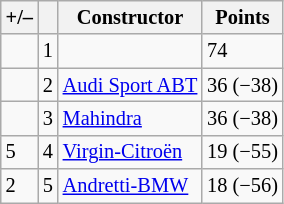<table class="wikitable" style="font-size: 85%">
<tr>
<th scope="col">+/–</th>
<th scope="col"></th>
<th scope="col">Constructor</th>
<th scope="col">Points</th>
</tr>
<tr>
<td align="left"></td>
<td align="center">1</td>
<td> <a href='#'></a></td>
<td align="left">74</td>
</tr>
<tr>
<td align="left"></td>
<td align="center">2</td>
<td> <a href='#'>Audi Sport ABT</a></td>
<td align="left">36 (−38)</td>
</tr>
<tr>
<td align="left"></td>
<td align="center">3</td>
<td> <a href='#'>Mahindra</a></td>
<td align="left">36 (−38)</td>
</tr>
<tr>
<td align="left"> 5</td>
<td align="center">4</td>
<td> <a href='#'>Virgin-Citroën</a></td>
<td align="left">19 (−55)</td>
</tr>
<tr>
<td align="left"> 2</td>
<td align="center">5</td>
<td> <a href='#'>Andretti-BMW</a></td>
<td align="left">18 (−56)</td>
</tr>
</table>
